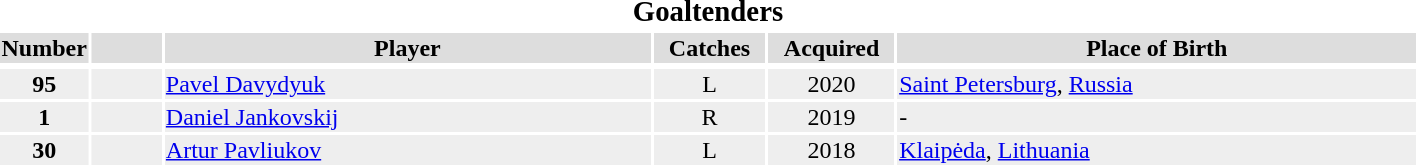<table width=75%>
<tr>
<th colspan=6><big>Goaltenders</big></th>
</tr>
<tr bgcolor="#dddddd">
<th width=5%>Number</th>
<th width=5%></th>
<th !width=15%>Player</th>
<th width=8%>Catches</th>
<th width=9%>Acquired</th>
<th width=37%>Place of Birth</th>
</tr>
<tr>
</tr>
<tr bgcolor="#eeeeee">
<td align=center><strong>95</strong></td>
<td align=center></td>
<td><a href='#'>Pavel Davydyuk</a></td>
<td align=center>L</td>
<td align=center>2020</td>
<td><a href='#'>Saint Petersburg</a>, <a href='#'>Russia</a></td>
</tr>
<tr bgcolor="#eeeeee">
<td align=center><strong>1</strong></td>
<td align=center></td>
<td><a href='#'>Daniel Jankovskij</a></td>
<td align=center>R</td>
<td align=center>2019</td>
<td>-</td>
</tr>
<tr bgcolor="#eeeeee">
<td align=center><strong>30</strong></td>
<td align=center></td>
<td><a href='#'>Artur Pavliukov</a></td>
<td align=center>L</td>
<td align=center>2018</td>
<td><a href='#'>Klaipėda</a>, <a href='#'>Lithuania</a></td>
</tr>
</table>
